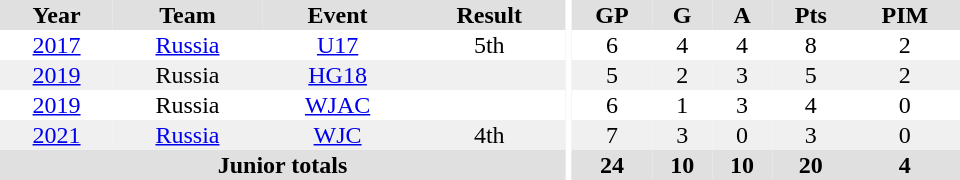<table border="0" cellpadding="1" cellspacing="0" ID="Table3" style="text-align:center; width:40em">
<tr ALIGN="center" bgcolor="#e0e0e0">
<th>Year</th>
<th>Team</th>
<th>Event</th>
<th>Result</th>
<th rowspan="99" bgcolor="#ffffff"></th>
<th>GP</th>
<th>G</th>
<th>A</th>
<th>Pts</th>
<th>PIM</th>
</tr>
<tr>
<td><a href='#'>2017</a></td>
<td><a href='#'>Russia</a></td>
<td><a href='#'>U17</a></td>
<td>5th</td>
<td>6</td>
<td>4</td>
<td>4</td>
<td>8</td>
<td>2</td>
</tr>
<tr bgcolor="#f0f0f0">
<td><a href='#'>2019</a></td>
<td>Russia</td>
<td><a href='#'>HG18</a></td>
<td></td>
<td>5</td>
<td>2</td>
<td>3</td>
<td>5</td>
<td>2</td>
</tr>
<tr>
<td><a href='#'>2019</a></td>
<td>Russia</td>
<td><a href='#'>WJAC</a></td>
<td></td>
<td>6</td>
<td>1</td>
<td>3</td>
<td>4</td>
<td>0</td>
</tr>
<tr bgcolor="#f0f0f0">
<td><a href='#'>2021</a></td>
<td><a href='#'>Russia</a></td>
<td><a href='#'>WJC</a></td>
<td>4th</td>
<td>7</td>
<td>3</td>
<td>0</td>
<td>3</td>
<td>0</td>
</tr>
<tr bgcolor="#e0e0e0">
<th colspan="4">Junior totals</th>
<th>24</th>
<th>10</th>
<th>10</th>
<th>20</th>
<th>4</th>
</tr>
</table>
